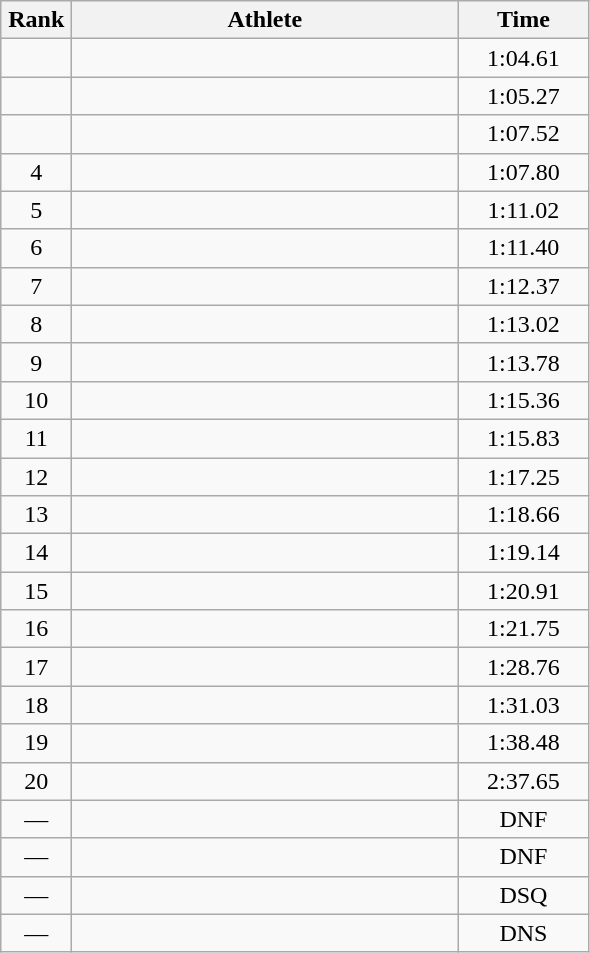<table class=wikitable style="text-align:center">
<tr>
<th width=40>Rank</th>
<th width=250>Athlete</th>
<th width=80>Time</th>
</tr>
<tr>
<td></td>
<td align=left></td>
<td>1:04.61</td>
</tr>
<tr>
<td></td>
<td align=left></td>
<td>1:05.27</td>
</tr>
<tr>
<td></td>
<td align=left></td>
<td>1:07.52</td>
</tr>
<tr>
<td>4</td>
<td align=left></td>
<td>1:07.80</td>
</tr>
<tr>
<td>5</td>
<td align=left></td>
<td>1:11.02</td>
</tr>
<tr>
<td>6</td>
<td align=left></td>
<td>1:11.40</td>
</tr>
<tr>
<td>7</td>
<td align=left></td>
<td>1:12.37</td>
</tr>
<tr>
<td>8</td>
<td align=left></td>
<td>1:13.02</td>
</tr>
<tr>
<td>9</td>
<td align=left></td>
<td>1:13.78</td>
</tr>
<tr>
<td>10</td>
<td align=left></td>
<td>1:15.36</td>
</tr>
<tr>
<td>11</td>
<td align=left></td>
<td>1:15.83</td>
</tr>
<tr>
<td>12</td>
<td align=left></td>
<td>1:17.25</td>
</tr>
<tr>
<td>13</td>
<td align=left></td>
<td>1:18.66</td>
</tr>
<tr>
<td>14</td>
<td align=left></td>
<td>1:19.14</td>
</tr>
<tr>
<td>15</td>
<td align=left></td>
<td>1:20.91</td>
</tr>
<tr>
<td>16</td>
<td align=left></td>
<td>1:21.75</td>
</tr>
<tr>
<td>17</td>
<td align=left></td>
<td>1:28.76</td>
</tr>
<tr>
<td>18</td>
<td align=left></td>
<td>1:31.03</td>
</tr>
<tr>
<td>19</td>
<td align=left></td>
<td>1:38.48</td>
</tr>
<tr>
<td>20</td>
<td align=left></td>
<td>2:37.65</td>
</tr>
<tr>
<td>—</td>
<td align=left></td>
<td>DNF</td>
</tr>
<tr>
<td>—</td>
<td align=left></td>
<td>DNF</td>
</tr>
<tr>
<td>—</td>
<td align=left></td>
<td>DSQ</td>
</tr>
<tr>
<td>—</td>
<td align=left></td>
<td>DNS</td>
</tr>
</table>
